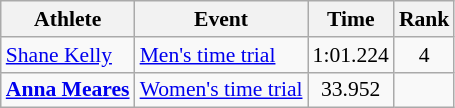<table class=wikitable style="font-size:90%">
<tr>
<th>Athlete</th>
<th>Event</th>
<th>Time</th>
<th>Rank</th>
</tr>
<tr align=center>
<td align=left><a href='#'>Shane Kelly</a></td>
<td align=left><a href='#'>Men's time trial</a></td>
<td>1:01.224</td>
<td>4</td>
</tr>
<tr align=center>
<td align=left><strong><a href='#'>Anna Meares</a></strong></td>
<td align=left><a href='#'>Women's time trial</a></td>
<td>33.952 </td>
<td></td>
</tr>
</table>
